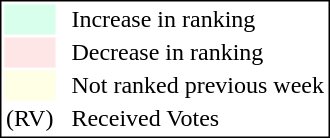<table style="border:1px solid black;">
<tr>
<td style="background:#D8FFEB; width:20px;"></td>
<td> </td>
<td>Increase in ranking</td>
</tr>
<tr>
<td style="background:#FFE6E6; width:20px;"></td>
<td> </td>
<td>Decrease in ranking</td>
</tr>
<tr>
<td style="background:#FFFFE6; width:20px;"></td>
<td> </td>
<td>Not ranked previous week</td>
</tr>
<tr>
<td>(RV)</td>
<td> </td>
<td>Received Votes</td>
</tr>
</table>
